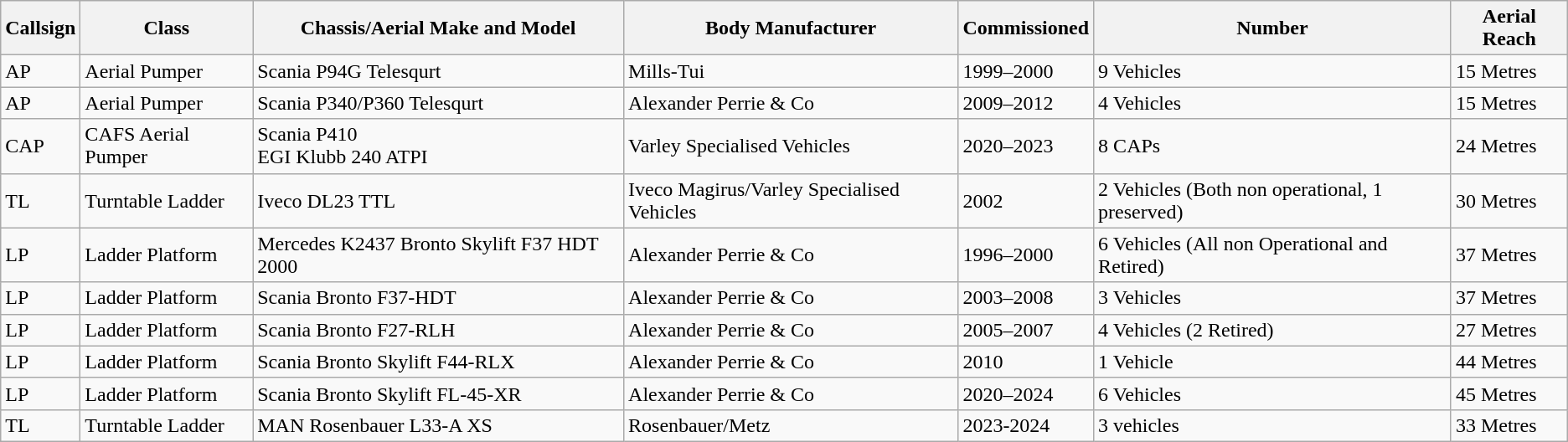<table class="wikitable">
<tr>
<th>Callsign</th>
<th>Class</th>
<th>Chassis/Aerial Make and Model</th>
<th>Body Manufacturer</th>
<th>Commissioned</th>
<th>Number</th>
<th>Aerial Reach</th>
</tr>
<tr>
<td>AP</td>
<td>Aerial Pumper</td>
<td>Scania P94G Telesqurt</td>
<td>Mills-Tui</td>
<td>1999–2000</td>
<td>9 Vehicles</td>
<td>15 Metres</td>
</tr>
<tr>
<td>AP</td>
<td>Aerial Pumper</td>
<td>Scania P340/P360 Telesqurt</td>
<td>Alexander Perrie & Co</td>
<td>2009–2012</td>
<td>4 Vehicles</td>
<td>15 Metres</td>
</tr>
<tr>
<td>CAP</td>
<td>CAFS Aerial Pumper</td>
<td>Scania P410<br>EGI Klubb 240 ATPI</td>
<td>Varley Specialised Vehicles</td>
<td>2020–2023</td>
<td>8 CAPs</td>
<td>24 Metres</td>
</tr>
<tr>
<td>TL</td>
<td>Turntable Ladder</td>
<td>Iveco DL23 TTL</td>
<td>Iveco Magirus/Varley Specialised Vehicles</td>
<td>2002</td>
<td>2 Vehicles (Both non operational, 1 preserved)</td>
<td>30 Metres</td>
</tr>
<tr>
<td>LP</td>
<td>Ladder Platform</td>
<td>Mercedes K2437 Bronto Skylift F37 HDT 2000</td>
<td>Alexander Perrie & Co</td>
<td>1996–2000</td>
<td>6 Vehicles (All non Operational and Retired)</td>
<td>37 Metres</td>
</tr>
<tr>
<td>LP</td>
<td>Ladder Platform</td>
<td>Scania Bronto F37-HDT</td>
<td>Alexander Perrie & Co</td>
<td>2003–2008</td>
<td>3 Vehicles</td>
<td>37 Metres</td>
</tr>
<tr>
<td>LP</td>
<td>Ladder Platform</td>
<td>Scania Bronto F27-RLH</td>
<td>Alexander Perrie & Co</td>
<td>2005–2007</td>
<td>4 Vehicles (2 Retired)</td>
<td>27 Metres</td>
</tr>
<tr>
<td>LP</td>
<td>Ladder Platform</td>
<td>Scania Bronto Skylift F44-RLX</td>
<td>Alexander Perrie & Co</td>
<td>2010</td>
<td>1 Vehicle</td>
<td>44 Metres</td>
</tr>
<tr>
<td>LP</td>
<td>Ladder Platform</td>
<td>Scania Bronto Skylift FL-45-XR</td>
<td>Alexander Perrie & Co</td>
<td>2020–2024</td>
<td>6 Vehicles</td>
<td>45 Metres</td>
</tr>
<tr>
<td>TL</td>
<td>Turntable Ladder</td>
<td>MAN Rosenbauer L33-A XS</td>
<td>Rosenbauer/Metz</td>
<td>2023-2024</td>
<td>3 vehicles</td>
<td>33 Metres</td>
</tr>
</table>
